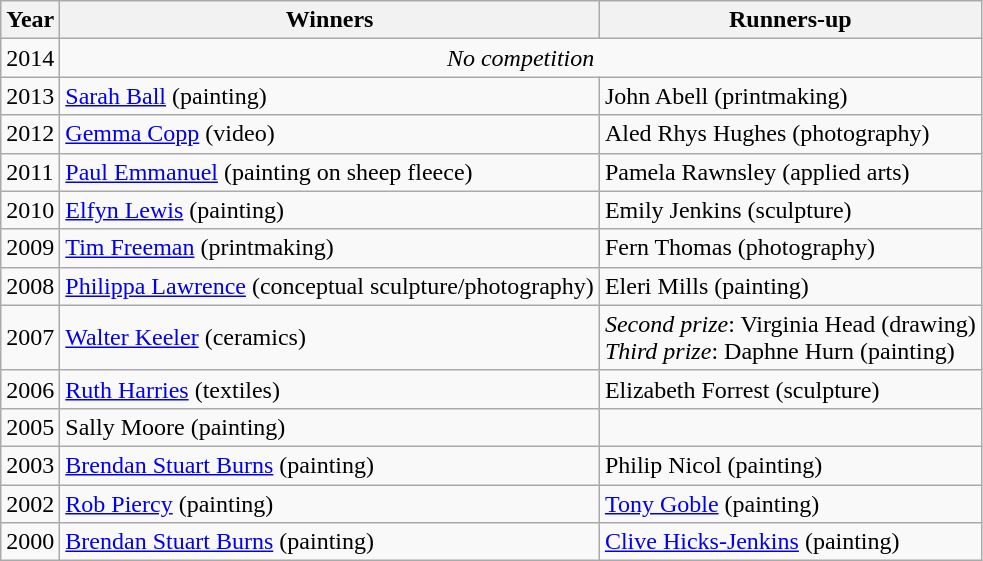<table class="wikitable">
<tr>
<th>Year</th>
<th>Winners</th>
<th>Runners-up</th>
</tr>
<tr>
<td>2014</td>
<td colspan=2 align="center"><em>No competition</em></td>
</tr>
<tr>
<td>2013</td>
<td><a href='#'>Sarah Ball</a> (painting) </td>
<td>John Abell (printmaking)</td>
</tr>
<tr>
<td>2012</td>
<td><a href='#'>Gemma Copp</a> (video) </td>
<td>Aled Rhys Hughes (photography)</td>
</tr>
<tr>
<td>2011</td>
<td><a href='#'>Paul Emmanuel</a> (painting on sheep fleece) </td>
<td>Pamela Rawnsley (applied arts)</td>
</tr>
<tr>
<td>2010</td>
<td><a href='#'>Elfyn Lewis</a> (painting) </td>
<td>Emily Jenkins (sculpture)</td>
</tr>
<tr>
<td>2009</td>
<td><a href='#'>Tim Freeman</a> (printmaking)</td>
<td>Fern Thomas (photography)</td>
</tr>
<tr>
<td>2008</td>
<td><a href='#'>Philippa Lawrence</a> (conceptual sculpture/photography)</td>
<td>Eleri Mills (painting)</td>
</tr>
<tr>
<td>2007</td>
<td><a href='#'>Walter Keeler</a> (ceramics) </td>
<td><em>Second prize</em>: Virginia Head (drawing)<br><em>Third prize</em>: Daphne Hurn (painting)</td>
</tr>
<tr>
<td>2006</td>
<td><a href='#'>Ruth Harries</a> (textiles)</td>
<td>Elizabeth Forrest (sculpture)</td>
</tr>
<tr>
<td>2005</td>
<td>Sally Moore (painting)</td>
<td></td>
</tr>
<tr>
<td>2003</td>
<td><a href='#'>Brendan Stuart Burns</a> (painting)</td>
<td>Philip Nicol (painting)</td>
</tr>
<tr>
<td>2002</td>
<td><a href='#'>Rob Piercy</a> (painting)</td>
<td><a href='#'>Tony Goble</a> (painting)</td>
</tr>
<tr>
<td>2000</td>
<td><a href='#'>Brendan Stuart Burns</a> (painting)</td>
<td><a href='#'>Clive Hicks-Jenkins</a> (painting)</td>
</tr>
</table>
